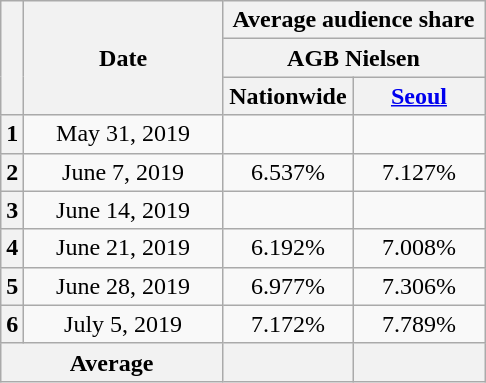<table class="wikitable" style="text-align:center">
<tr>
<th rowspan="3"></th>
<th rowspan="3" width="125">Date</th>
<th colspan="3">Average audience share</th>
</tr>
<tr>
<th colspan="2">AGB Nielsen</th>
</tr>
<tr>
<th width="80">Nationwide</th>
<th width="80"><a href='#'>Seoul</a></th>
</tr>
<tr>
<th>1</th>
<td>May 31, 2019</td>
<td></td>
<td></td>
</tr>
<tr>
<th>2</th>
<td>June 7, 2019</td>
<td>6.537%</td>
<td>7.127%</td>
</tr>
<tr>
<th>3</th>
<td>June 14, 2019</td>
<td></td>
<td></td>
</tr>
<tr>
<th>4</th>
<td>June 21, 2019</td>
<td>6.192%</td>
<td>7.008%</td>
</tr>
<tr>
<th>5</th>
<td>June 28, 2019</td>
<td>6.977%</td>
<td>7.306%</td>
</tr>
<tr>
<th>6</th>
<td>July 5, 2019</td>
<td>7.172%</td>
<td>7.789%</td>
</tr>
<tr>
<th colspan="2">Average</th>
<th></th>
<th></th>
</tr>
</table>
